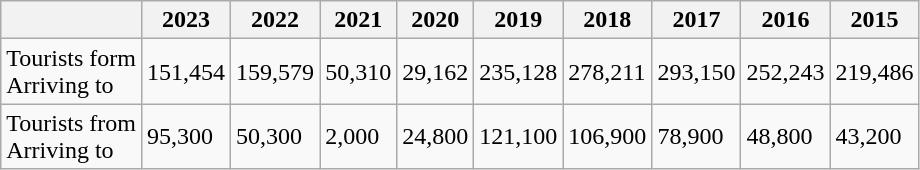<table class="wikitable">
<tr>
<th></th>
<th>2023</th>
<th>2022</th>
<th>2021</th>
<th>2020</th>
<th>2019</th>
<th>2018</th>
<th>2017</th>
<th>2016</th>
<th>2015</th>
</tr>
<tr>
<td>Tourists form <br>Arriving to </td>
<td>151,454</td>
<td>159,579</td>
<td>50,310</td>
<td>29,162</td>
<td>235,128</td>
<td>278,211</td>
<td>293,150</td>
<td>252,243</td>
<td>219,486</td>
</tr>
<tr>
<td>Tourists from <br>Arriving to </td>
<td>95,300</td>
<td>50,300</td>
<td>2,000</td>
<td>24,800</td>
<td>121,100</td>
<td>106,900</td>
<td>78,900</td>
<td>48,800</td>
<td>43,200</td>
</tr>
</table>
